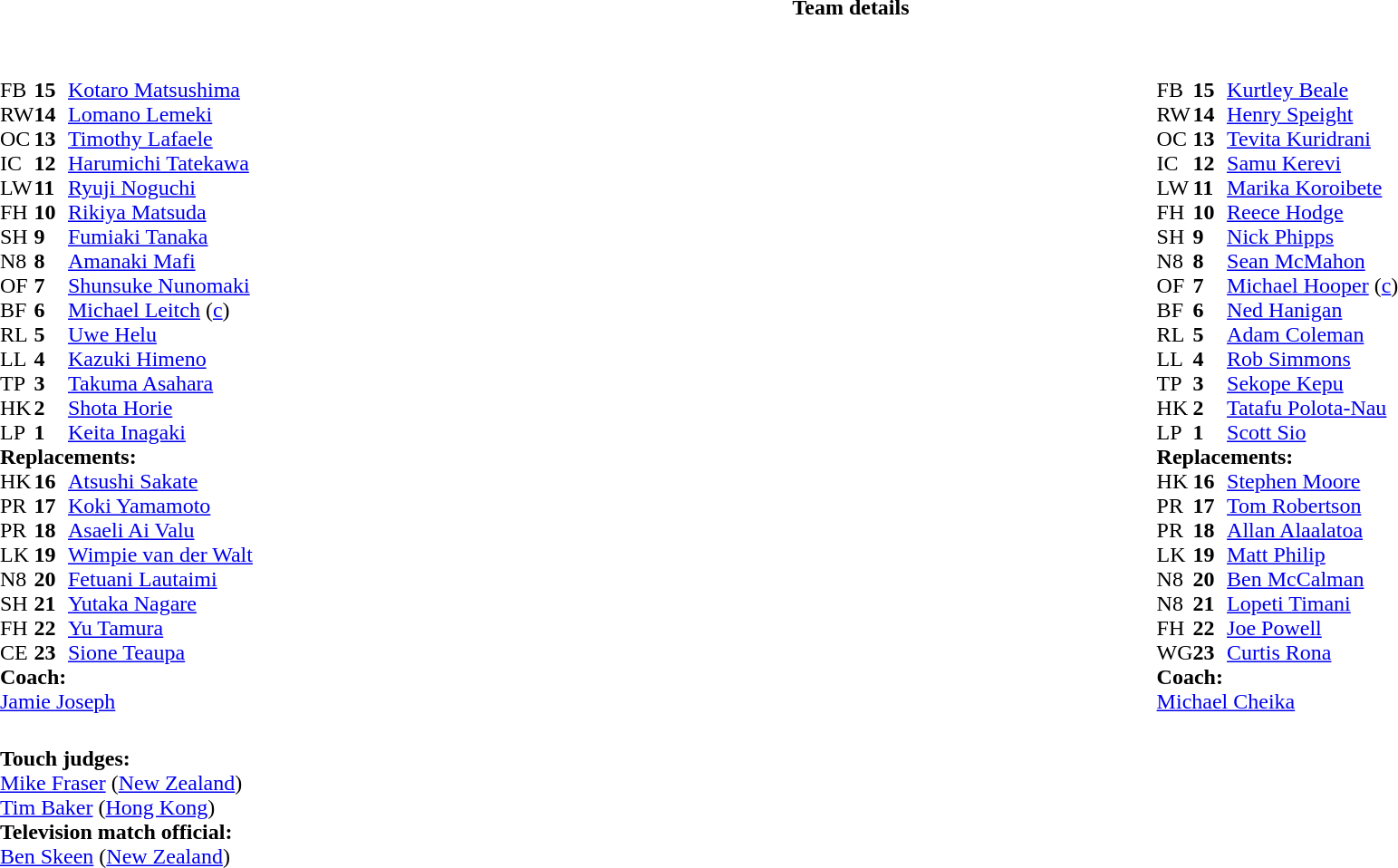<table border="0" style="width:100%;" class="collapsible collapsed">
<tr>
<th>Team details</th>
</tr>
<tr>
<td><br><table style="width:100%;">
<tr>
<td style="vertical-align:top; width:50%;"><br><table style="font-size: 100%" cellspacing="0" cellpadding="0">
<tr>
<th width="25"></th>
<th width="25"></th>
</tr>
<tr>
<td>FB</td>
<td><strong>15</strong></td>
<td><a href='#'>Kotaro Matsushima</a></td>
</tr>
<tr>
<td>RW</td>
<td><strong>14</strong></td>
<td><a href='#'>Lomano Lemeki</a></td>
<td></td>
<td></td>
</tr>
<tr>
<td>OC</td>
<td><strong>13</strong></td>
<td><a href='#'>Timothy Lafaele</a></td>
</tr>
<tr>
<td>IC</td>
<td><strong>12</strong></td>
<td><a href='#'>Harumichi Tatekawa</a></td>
<td></td>
<td></td>
</tr>
<tr>
<td>LW</td>
<td><strong>11</strong></td>
<td><a href='#'>Ryuji Noguchi</a></td>
</tr>
<tr>
<td>FH</td>
<td><strong>10</strong></td>
<td><a href='#'>Rikiya Matsuda</a></td>
</tr>
<tr>
<td>SH</td>
<td><strong>9</strong></td>
<td><a href='#'>Fumiaki Tanaka</a></td>
<td></td>
<td></td>
</tr>
<tr>
<td>N8</td>
<td><strong>8</strong></td>
<td><a href='#'>Amanaki Mafi</a></td>
</tr>
<tr>
<td>OF</td>
<td><strong>7</strong></td>
<td><a href='#'>Shunsuke Nunomaki</a></td>
<td></td>
<td></td>
</tr>
<tr>
<td>BF</td>
<td><strong>6</strong></td>
<td><a href='#'>Michael Leitch</a> (<a href='#'>c</a>)</td>
</tr>
<tr>
<td>RL</td>
<td><strong>5</strong></td>
<td><a href='#'>Uwe Helu</a></td>
<td></td>
<td></td>
</tr>
<tr>
<td>LL</td>
<td><strong>4</strong></td>
<td><a href='#'>Kazuki Himeno</a></td>
</tr>
<tr>
<td>TP</td>
<td><strong>3</strong></td>
<td><a href='#'>Takuma Asahara</a></td>
<td></td>
<td></td>
</tr>
<tr>
<td>HK</td>
<td><strong>2</strong></td>
<td><a href='#'>Shota Horie</a></td>
<td></td>
<td></td>
</tr>
<tr>
<td>LP</td>
<td><strong>1</strong></td>
<td><a href='#'>Keita Inagaki</a></td>
<td></td>
<td></td>
</tr>
<tr>
<td colspan="3"><strong>Replacements:</strong></td>
</tr>
<tr>
<td>HK</td>
<td><strong>16</strong></td>
<td><a href='#'>Atsushi Sakate</a></td>
<td></td>
<td></td>
</tr>
<tr>
<td>PR</td>
<td><strong>17</strong></td>
<td><a href='#'>Koki Yamamoto</a></td>
<td></td>
<td></td>
</tr>
<tr>
<td>PR</td>
<td><strong>18</strong></td>
<td><a href='#'>Asaeli Ai Valu</a></td>
<td></td>
<td></td>
</tr>
<tr>
<td>LK</td>
<td><strong>19</strong></td>
<td><a href='#'>Wimpie van der Walt</a></td>
<td></td>
<td></td>
</tr>
<tr>
<td>N8</td>
<td><strong>20</strong></td>
<td><a href='#'>Fetuani Lautaimi</a></td>
<td></td>
<td></td>
</tr>
<tr>
<td>SH</td>
<td><strong>21</strong></td>
<td><a href='#'>Yutaka Nagare</a></td>
<td></td>
<td></td>
</tr>
<tr>
<td>FH</td>
<td><strong>22</strong></td>
<td><a href='#'>Yu Tamura</a></td>
<td></td>
<td></td>
</tr>
<tr>
<td>CE</td>
<td><strong>23</strong></td>
<td><a href='#'>Sione Teaupa</a></td>
<td></td>
<td></td>
</tr>
<tr>
<td colspan="3"><strong>Coach:</strong></td>
</tr>
<tr>
<td colspan="4"> <a href='#'>Jamie Joseph</a></td>
</tr>
</table>
</td>
<td style="vertical-align:top; width:50%;"><br><table cellspacing="0" cellpadding="0" style="font-size:100%; margin:auto;">
<tr>
<th width="25"></th>
<th width="25"></th>
</tr>
<tr>
<td>FB</td>
<td><strong>15</strong></td>
<td><a href='#'>Kurtley Beale</a></td>
<td></td>
<td></td>
</tr>
<tr>
<td>RW</td>
<td><strong>14</strong></td>
<td><a href='#'>Henry Speight</a></td>
</tr>
<tr>
<td>OC</td>
<td><strong>13</strong></td>
<td><a href='#'>Tevita Kuridrani</a></td>
</tr>
<tr>
<td>IC</td>
<td><strong>12</strong></td>
<td><a href='#'>Samu Kerevi</a></td>
</tr>
<tr>
<td>LW</td>
<td><strong>11</strong></td>
<td><a href='#'>Marika Koroibete</a></td>
</tr>
<tr>
<td>FH</td>
<td><strong>10</strong></td>
<td><a href='#'>Reece Hodge</a></td>
</tr>
<tr>
<td>SH</td>
<td><strong>9</strong></td>
<td><a href='#'>Nick Phipps</a></td>
<td></td>
<td></td>
</tr>
<tr>
<td>N8</td>
<td><strong>8</strong></td>
<td><a href='#'>Sean McMahon</a></td>
<td></td>
<td></td>
</tr>
<tr>
<td>OF</td>
<td><strong>7</strong></td>
<td><a href='#'>Michael Hooper</a> (<a href='#'>c</a>)</td>
<td></td>
<td></td>
</tr>
<tr>
<td>BF</td>
<td><strong>6</strong></td>
<td><a href='#'>Ned Hanigan</a></td>
</tr>
<tr>
<td>RL</td>
<td><strong>5</strong></td>
<td><a href='#'>Adam Coleman</a></td>
<td></td>
<td></td>
<td></td>
</tr>
<tr>
<td>LL</td>
<td><strong>4</strong></td>
<td><a href='#'>Rob Simmons</a></td>
<td></td>
<td></td>
<td></td>
</tr>
<tr>
<td>TP</td>
<td><strong>3</strong></td>
<td><a href='#'>Sekope Kepu</a></td>
<td></td>
<td></td>
</tr>
<tr>
<td>HK</td>
<td><strong>2</strong></td>
<td><a href='#'>Tatafu Polota-Nau</a></td>
<td></td>
<td></td>
</tr>
<tr>
<td>LP</td>
<td><strong>1</strong></td>
<td><a href='#'>Scott Sio</a></td>
<td></td>
<td></td>
</tr>
<tr>
<td colspan="3"><strong>Replacements:</strong></td>
</tr>
<tr>
<td>HK</td>
<td><strong>16</strong></td>
<td><a href='#'>Stephen Moore</a></td>
<td></td>
<td></td>
</tr>
<tr>
<td>PR</td>
<td><strong>17</strong></td>
<td><a href='#'>Tom Robertson</a></td>
<td></td>
<td></td>
</tr>
<tr>
<td>PR</td>
<td><strong>18</strong></td>
<td><a href='#'>Allan Alaalatoa</a></td>
<td></td>
<td></td>
</tr>
<tr>
<td>LK</td>
<td><strong>19</strong></td>
<td><a href='#'>Matt Philip</a></td>
<td></td>
<td></td>
</tr>
<tr>
<td>N8</td>
<td><strong>20</strong></td>
<td><a href='#'>Ben McCalman</a></td>
<td></td>
<td></td>
</tr>
<tr>
<td>N8</td>
<td><strong>21</strong></td>
<td><a href='#'>Lopeti Timani</a></td>
<td></td>
<td></td>
</tr>
<tr>
<td>FH</td>
<td><strong>22</strong></td>
<td><a href='#'>Joe Powell</a></td>
<td></td>
<td></td>
</tr>
<tr>
<td>WG</td>
<td><strong>23</strong></td>
<td><a href='#'>Curtis Rona</a></td>
<td></td>
<td></td>
</tr>
<tr>
<td colspan="3"><strong>Coach:</strong></td>
</tr>
<tr>
<td colspan="4"> <a href='#'>Michael Cheika</a></td>
</tr>
</table>
</td>
</tr>
</table>
<table style="width:100%; font-size:100%;">
<tr>
<td><br>
<strong>Touch judges:</strong>
<br><a href='#'>Mike Fraser</a> (<a href='#'>New Zealand</a>)
<br><a href='#'>Tim Baker</a> (<a href='#'>Hong Kong</a>)
<br><strong>Television match official:</strong>
<br><a href='#'>Ben Skeen</a> (<a href='#'>New Zealand</a>)</td>
</tr>
</table>
</td>
</tr>
</table>
